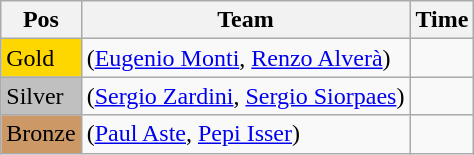<table class="wikitable">
<tr>
<th>Pos</th>
<th>Team</th>
<th>Time</th>
</tr>
<tr>
<td style="background:gold">Gold</td>
<td> (<a href='#'>Eugenio Monti</a>, <a href='#'>Renzo Alverà</a>)</td>
<td></td>
</tr>
<tr>
<td style="background:silver">Silver</td>
<td> (<a href='#'>Sergio Zardini</a>, <a href='#'>Sergio Siorpaes</a>)</td>
<td></td>
</tr>
<tr>
<td style="background:#cc9966">Bronze</td>
<td> (<a href='#'>Paul Aste</a>, <a href='#'>Pepi Isser</a>)</td>
<td></td>
</tr>
</table>
